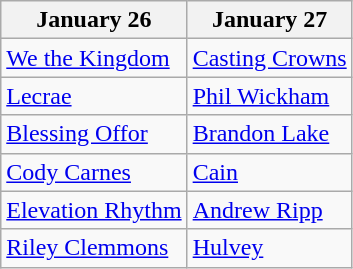<table class="wikitable">
<tr>
<th>January 26</th>
<th>January 27</th>
</tr>
<tr>
<td><a href='#'>We the Kingdom</a></td>
<td><a href='#'>Casting Crowns</a></td>
</tr>
<tr>
<td><a href='#'>Lecrae</a></td>
<td><a href='#'>Phil Wickham</a></td>
</tr>
<tr>
<td><a href='#'>Blessing Offor</a></td>
<td><a href='#'>Brandon Lake</a></td>
</tr>
<tr>
<td><a href='#'>Cody Carnes</a></td>
<td><a href='#'>Cain</a></td>
</tr>
<tr>
<td><a href='#'>Elevation Rhythm</a></td>
<td><a href='#'>Andrew Ripp</a></td>
</tr>
<tr>
<td><a href='#'>Riley Clemmons</a></td>
<td><a href='#'>Hulvey</a></td>
</tr>
</table>
